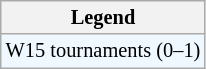<table class="wikitable" style=font-size:85%>
<tr>
<th>Legend</th>
</tr>
<tr style="background:#f0f8ff;">
<td>W15 tournaments (0–1)</td>
</tr>
</table>
